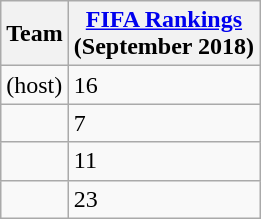<table class="wikitable sortable" style="text-align: left;">
<tr>
<th>Team</th>
<th><a href='#'>FIFA Rankings</a><br>(September 2018)</th>
</tr>
<tr>
<td> (host)</td>
<td>16</td>
</tr>
<tr>
<td></td>
<td>7</td>
</tr>
<tr>
<td></td>
<td>11</td>
</tr>
<tr>
<td></td>
<td>23</td>
</tr>
</table>
